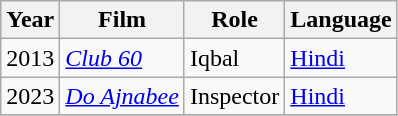<table class="wikitable">
<tr>
<th>Year</th>
<th>Film</th>
<th>Role</th>
<th>Language</th>
</tr>
<tr>
<td>2013</td>
<td><em><a href='#'>Club 60</a></em></td>
<td>Iqbal</td>
<td><a href='#'>Hindi</a></td>
</tr>
<tr>
<td>2023</td>
<td><em><a href='#'>Do Ajnabee</a></em></td>
<td>Inspector</td>
<td><a href='#'>Hindi</a></td>
</tr>
<tr>
</tr>
</table>
